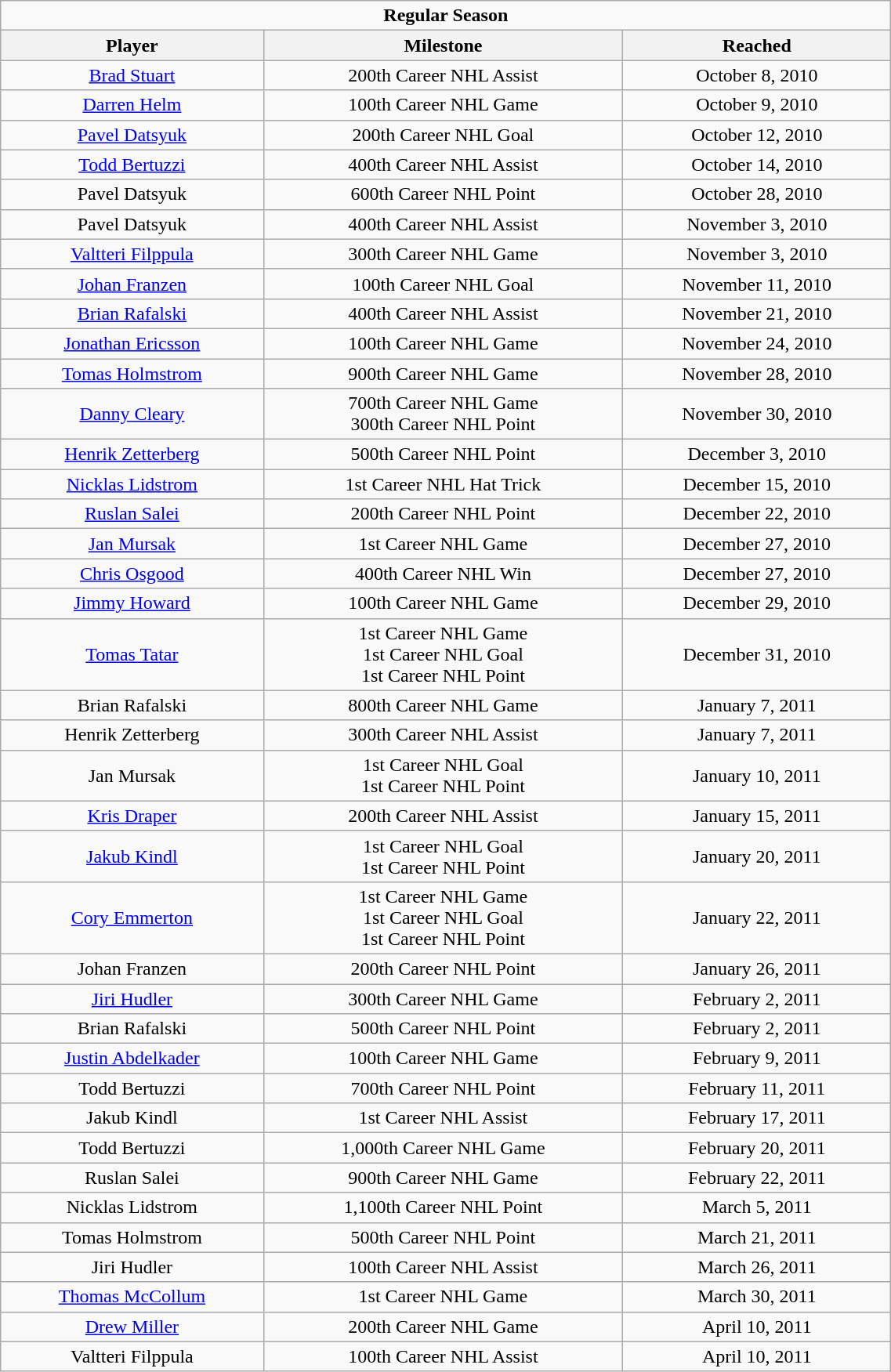<table class="wikitable" style="width:60%; text-align:center;">
<tr>
<td colspan="10" style="text-align:center;"><strong>Regular Season</strong></td>
</tr>
<tr>
<th>Player</th>
<th>Milestone</th>
<th>Reached</th>
</tr>
<tr>
<td><a href='#'>Brad Stuart</a></td>
<td>200th Career NHL Assist</td>
<td>October 8, 2010</td>
</tr>
<tr>
<td><a href='#'>Darren Helm</a></td>
<td>100th Career NHL Game</td>
<td>October 9, 2010</td>
</tr>
<tr>
<td><a href='#'>Pavel Datsyuk</a></td>
<td>200th Career NHL Goal</td>
<td>October 12, 2010</td>
</tr>
<tr>
<td><a href='#'>Todd Bertuzzi</a></td>
<td>400th Career NHL Assist</td>
<td>October 14, 2010</td>
</tr>
<tr>
<td>Pavel Datsyuk</td>
<td>600th Career NHL Point</td>
<td>October 28, 2010</td>
</tr>
<tr>
<td>Pavel Datsyuk</td>
<td>400th Career NHL Assist</td>
<td>November 3, 2010</td>
</tr>
<tr>
<td><a href='#'>Valtteri Filppula</a></td>
<td>300th Career NHL Game</td>
<td>November 3, 2010</td>
</tr>
<tr>
<td><a href='#'>Johan Franzen</a></td>
<td>100th Career NHL Goal</td>
<td>November 11, 2010</td>
</tr>
<tr>
<td><a href='#'>Brian Rafalski</a></td>
<td>400th Career NHL Assist</td>
<td>November 21, 2010</td>
</tr>
<tr>
<td><a href='#'>Jonathan Ericsson</a></td>
<td>100th Career NHL Game</td>
<td>November 24, 2010</td>
</tr>
<tr>
<td><a href='#'>Tomas Holmstrom</a></td>
<td>900th Career NHL Game</td>
<td>November 28, 2010</td>
</tr>
<tr>
<td><a href='#'>Danny Cleary</a></td>
<td>700th Career NHL Game<br>300th Career NHL Point</td>
<td>November 30, 2010</td>
</tr>
<tr>
<td><a href='#'>Henrik Zetterberg</a></td>
<td>500th Career NHL Point</td>
<td>December 3, 2010</td>
</tr>
<tr>
<td><a href='#'>Nicklas Lidstrom</a></td>
<td>1st Career NHL Hat Trick</td>
<td>December 15, 2010</td>
</tr>
<tr>
<td><a href='#'>Ruslan Salei</a></td>
<td>200th Career NHL Point</td>
<td>December 22, 2010</td>
</tr>
<tr>
<td><a href='#'>Jan Mursak</a></td>
<td>1st Career NHL Game</td>
<td>December 27, 2010</td>
</tr>
<tr>
<td><a href='#'>Chris Osgood</a></td>
<td>400th Career NHL Win</td>
<td>December 27, 2010</td>
</tr>
<tr>
<td><a href='#'>Jimmy Howard</a></td>
<td>100th Career NHL Game</td>
<td>December 29, 2010</td>
</tr>
<tr>
<td><a href='#'>Tomas Tatar</a></td>
<td>1st Career NHL Game<br>1st Career NHL Goal<br>1st Career NHL Point</td>
<td>December 31, 2010</td>
</tr>
<tr>
<td>Brian Rafalski</td>
<td>800th Career NHL Game</td>
<td>January 7, 2011</td>
</tr>
<tr>
<td>Henrik Zetterberg</td>
<td>300th Career NHL Assist</td>
<td>January 7, 2011</td>
</tr>
<tr>
<td>Jan Mursak</td>
<td>1st Career NHL Goal<br>1st Career NHL Point</td>
<td>January 10, 2011</td>
</tr>
<tr>
<td><a href='#'>Kris Draper</a></td>
<td>200th Career NHL Assist</td>
<td>January 15, 2011</td>
</tr>
<tr>
<td><a href='#'>Jakub Kindl</a></td>
<td>1st Career NHL Goal<br>1st Career NHL Point</td>
<td>January 20, 2011</td>
</tr>
<tr>
<td><a href='#'>Cory Emmerton</a></td>
<td>1st Career NHL Game<br>1st Career NHL Goal<br>1st Career NHL Point</td>
<td>January 22, 2011</td>
</tr>
<tr>
<td>Johan Franzen</td>
<td>200th Career NHL Point</td>
<td>January 26, 2011</td>
</tr>
<tr>
<td><a href='#'>Jiri Hudler</a></td>
<td>300th Career NHL Game</td>
<td>February 2, 2011</td>
</tr>
<tr>
<td>Brian Rafalski</td>
<td>500th Career NHL Point</td>
<td>February 2, 2011</td>
</tr>
<tr>
<td><a href='#'>Justin Abdelkader</a></td>
<td>100th Career NHL Game</td>
<td>February 9, 2011</td>
</tr>
<tr>
<td>Todd Bertuzzi</td>
<td>700th Career NHL Point</td>
<td>February 11, 2011</td>
</tr>
<tr>
<td>Jakub Kindl</td>
<td>1st Career NHL Assist</td>
<td>February 17, 2011</td>
</tr>
<tr>
<td>Todd Bertuzzi</td>
<td>1,000th Career NHL Game</td>
<td>February 20, 2011</td>
</tr>
<tr>
<td>Ruslan Salei</td>
<td>900th Career NHL Game</td>
<td>February 22, 2011</td>
</tr>
<tr>
<td>Nicklas Lidstrom</td>
<td>1,100th Career NHL Point</td>
<td>March 5, 2011</td>
</tr>
<tr>
<td>Tomas Holmstrom</td>
<td>500th Career NHL Point</td>
<td>March 21, 2011</td>
</tr>
<tr>
<td>Jiri Hudler</td>
<td>100th Career NHL Assist</td>
<td>March 26, 2011</td>
</tr>
<tr>
<td><a href='#'>Thomas McCollum</a></td>
<td>1st Career NHL Game</td>
<td>March 30, 2011</td>
</tr>
<tr>
<td><a href='#'>Drew Miller</a></td>
<td>200th Career NHL Game</td>
<td>April 10, 2011</td>
</tr>
<tr>
<td>Valtteri Filppula</td>
<td>100th Career NHL Assist</td>
<td>April 10, 2011</td>
</tr>
</table>
